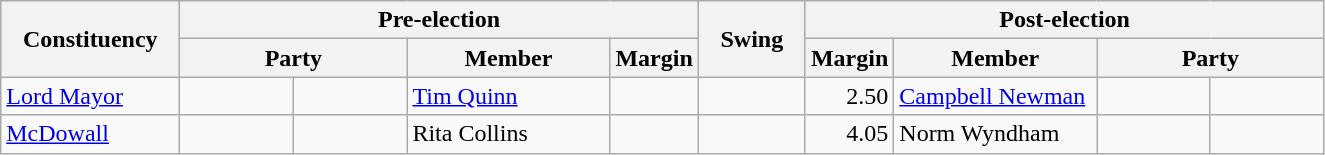<table class="wikitable">
<tr style="text-align: center">
<th rowspan="2" style="width: 7em">Constituency</th>
<th colspan="4" style="width: 15em">Pre-election</th>
<th rowspan="2" style="width: 4em">Swing</th>
<th colspan="4" style="width: 15em">Post-election</th>
</tr>
<tr style="text-align:center">
<th colspan="2" style="width: 9em">Party</th>
<th style="width: 8em">Member</th>
<th style="width: 3em">Margin</th>
<th style="width: 3em">Margin</th>
<th style="width: 8em">Member</th>
<th colspan="2" style="width: 9em">Party</th>
</tr>
<tr>
<td><a href='#'>Lord Mayor</a></td>
<td></td>
<td></td>
<td><a href='#'>Tim Quinn</a></td>
<td style="text-align: right;"></td>
<td style="text-align: right;"></td>
<td style="text-align: right;">2.50</td>
<td><a href='#'>Campbell Newman</a></td>
<td></td>
<td></td>
</tr>
<tr>
<td><a href='#'>McDowall</a></td>
<td></td>
<td></td>
<td>Rita Collins</td>
<td style="text-align: right;"></td>
<td style="text-align: right;"></td>
<td style="text-align: right;">4.05</td>
<td>Norm Wyndham</td>
<td></td>
<td></td>
</tr>
</table>
